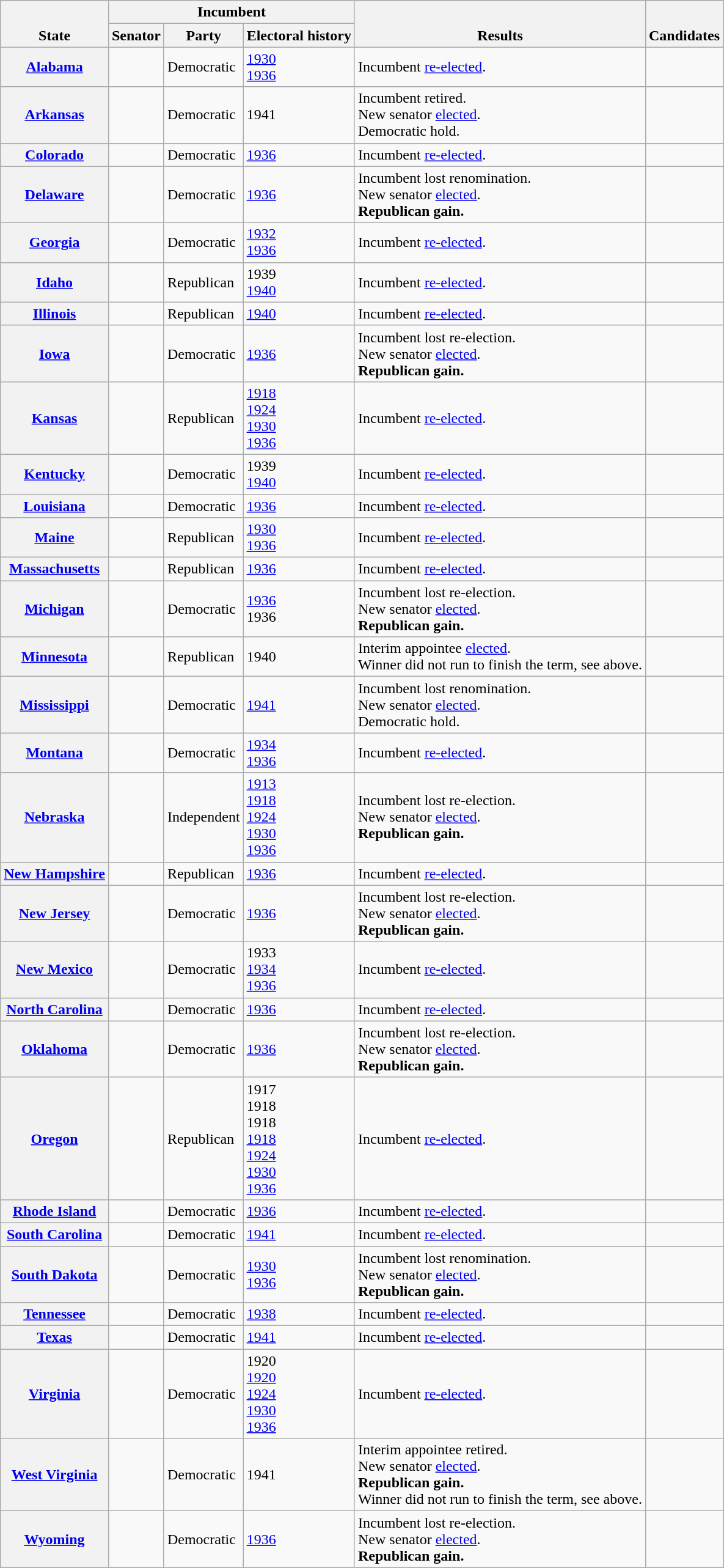<table class="wikitable sortable">
<tr valign=bottom>
<th rowspan=2>State</th>
<th colspan=3>Incumbent</th>
<th rowspan=2>Results</th>
<th rowspan=2>Candidates</th>
</tr>
<tr>
<th>Senator</th>
<th>Party</th>
<th>Electoral history</th>
</tr>
<tr>
<th><a href='#'>Alabama</a></th>
<td></td>
<td>Democratic</td>
<td><a href='#'>1930</a><br><a href='#'>1936</a></td>
<td>Incumbent <a href='#'>re-elected</a>.</td>
<td nowrap></td>
</tr>
<tr>
<th><a href='#'>Arkansas</a></th>
<td></td>
<td>Democratic</td>
<td>1941 </td>
<td>Incumbent retired.<br>New senator <a href='#'>elected</a>.<br>Democratic hold.</td>
<td nowrap></td>
</tr>
<tr>
<th><a href='#'>Colorado</a></th>
<td></td>
<td>Democratic</td>
<td><a href='#'>1936</a></td>
<td>Incumbent <a href='#'>re-elected</a>.</td>
<td nowrap></td>
</tr>
<tr>
<th><a href='#'>Delaware</a></th>
<td></td>
<td>Democratic</td>
<td><a href='#'>1936</a></td>
<td>Incumbent lost renomination.<br>New senator <a href='#'>elected</a>.<br><strong>Republican gain.</strong></td>
<td nowrap></td>
</tr>
<tr>
<th><a href='#'>Georgia</a></th>
<td></td>
<td>Democratic</td>
<td><a href='#'>1932 </a><br><a href='#'>1936</a></td>
<td>Incumbent <a href='#'>re-elected</a>.</td>
<td nowrap></td>
</tr>
<tr>
<th><a href='#'>Idaho</a></th>
<td></td>
<td>Republican</td>
<td>1939 <br><a href='#'>1940 </a></td>
<td>Incumbent <a href='#'>re-elected</a>.</td>
<td nowrap></td>
</tr>
<tr>
<th><a href='#'>Illinois</a></th>
<td></td>
<td>Republican</td>
<td><a href='#'>1940 </a></td>
<td>Incumbent <a href='#'>re-elected</a>.</td>
<td nowrap></td>
</tr>
<tr>
<th><a href='#'>Iowa</a></th>
<td></td>
<td>Democratic</td>
<td><a href='#'>1936</a></td>
<td>Incumbent lost re-election.<br>New senator <a href='#'>elected</a>.<br><strong>Republican gain.</strong></td>
<td nowrap></td>
</tr>
<tr>
<th><a href='#'>Kansas</a></th>
<td></td>
<td>Republican</td>
<td><a href='#'>1918</a><br><a href='#'>1924</a><br><a href='#'>1930</a><br><a href='#'>1936</a></td>
<td>Incumbent <a href='#'>re-elected</a>.</td>
<td nowrap></td>
</tr>
<tr>
<th><a href='#'>Kentucky</a></th>
<td></td>
<td>Democratic</td>
<td>1939 <br><a href='#'>1940 </a></td>
<td>Incumbent <a href='#'>re-elected</a>.</td>
<td nowrap></td>
</tr>
<tr>
<th><a href='#'>Louisiana</a></th>
<td></td>
<td>Democratic</td>
<td><a href='#'>1936</a></td>
<td>Incumbent <a href='#'>re-elected</a>.</td>
<td nowrap></td>
</tr>
<tr>
<th><a href='#'>Maine</a></th>
<td></td>
<td>Republican</td>
<td><a href='#'>1930</a><br><a href='#'>1936</a></td>
<td>Incumbent <a href='#'>re-elected</a>.</td>
<td nowrap></td>
</tr>
<tr>
<th><a href='#'>Massachusetts</a></th>
<td></td>
<td>Republican</td>
<td><a href='#'>1936</a></td>
<td>Incumbent <a href='#'>re-elected</a>.</td>
<td nowrap></td>
</tr>
<tr>
<th><a href='#'>Michigan</a></th>
<td></td>
<td>Democratic</td>
<td><a href='#'>1936</a><br>1936 </td>
<td>Incumbent lost re-election.<br>New senator <a href='#'>elected</a>.<br><strong>Republican gain.</strong></td>
<td nowrap></td>
</tr>
<tr>
<th><a href='#'>Minnesota</a></th>
<td></td>
<td>Republican</td>
<td>1940 </td>
<td>Interim appointee <a href='#'>elected</a>.<br>Winner did not run to finish the term, see above.</td>
<td nowrap></td>
</tr>
<tr>
<th><a href='#'>Mississippi</a></th>
<td></td>
<td>Democratic</td>
<td><a href='#'>1941 </a></td>
<td>Incumbent lost renomination.<br>New senator <a href='#'>elected</a>.<br>Democratic hold.</td>
<td nowrap></td>
</tr>
<tr>
<th><a href='#'>Montana</a></th>
<td></td>
<td>Democratic</td>
<td><a href='#'>1934 </a><br><a href='#'>1936</a></td>
<td>Incumbent <a href='#'>re-elected</a>.</td>
<td nowrap></td>
</tr>
<tr>
<th><a href='#'>Nebraska</a></th>
<td></td>
<td>Independent</td>
<td><a href='#'>1913</a><br><a href='#'>1918</a><br><a href='#'>1924</a><br><a href='#'>1930</a><br><a href='#'>1936</a></td>
<td>Incumbent lost re-election.<br>New senator <a href='#'>elected</a>.<br><strong>Republican gain.</strong></td>
<td nowrap></td>
</tr>
<tr>
<th><a href='#'>New Hampshire</a></th>
<td></td>
<td>Republican</td>
<td><a href='#'>1936</a></td>
<td>Incumbent <a href='#'>re-elected</a>.</td>
<td nowrap></td>
</tr>
<tr>
<th><a href='#'>New Jersey</a></th>
<td></td>
<td>Democratic</td>
<td><a href='#'>1936</a></td>
<td>Incumbent lost re-election.<br>New senator <a href='#'>elected</a>.<br><strong>Republican gain.</strong></td>
<td nowrap></td>
</tr>
<tr>
<th><a href='#'>New Mexico</a></th>
<td></td>
<td>Democratic</td>
<td>1933 <br><a href='#'>1934 </a><br><a href='#'>1936</a></td>
<td>Incumbent <a href='#'>re-elected</a>.</td>
<td nowrap></td>
</tr>
<tr>
<th><a href='#'>North Carolina</a></th>
<td></td>
<td>Democratic</td>
<td><a href='#'>1936</a></td>
<td>Incumbent <a href='#'>re-elected</a>.</td>
<td nowrap></td>
</tr>
<tr>
<th><a href='#'>Oklahoma</a></th>
<td></td>
<td>Democratic</td>
<td><a href='#'>1936</a></td>
<td>Incumbent lost re-election.<br>New senator <a href='#'>elected</a>.<br><strong>Republican gain.</strong></td>
<td nowrap></td>
</tr>
<tr>
<th><a href='#'>Oregon</a></th>
<td></td>
<td>Republican</td>
<td>1917 <br>1918 <br>1918 <br><a href='#'>1918</a><br><a href='#'>1924</a><br><a href='#'>1930</a><br><a href='#'>1936</a></td>
<td>Incumbent <a href='#'>re-elected</a>.</td>
<td nowrap></td>
</tr>
<tr>
<th><a href='#'>Rhode Island</a></th>
<td></td>
<td>Democratic</td>
<td><a href='#'>1936</a></td>
<td>Incumbent <a href='#'>re-elected</a>.</td>
<td nowrap></td>
</tr>
<tr>
<th><a href='#'>South Carolina</a></th>
<td></td>
<td>Democratic</td>
<td><a href='#'>1941 </a></td>
<td>Incumbent <a href='#'>re-elected</a>.</td>
<td nowrap></td>
</tr>
<tr>
<th><a href='#'>South Dakota</a></th>
<td></td>
<td>Democratic</td>
<td><a href='#'>1930</a><br><a href='#'>1936</a></td>
<td>Incumbent lost renomination.<br>New senator <a href='#'>elected</a>.<br><strong>Republican gain.</strong></td>
<td nowrap></td>
</tr>
<tr>
<th><a href='#'>Tennessee</a></th>
<td></td>
<td>Democratic</td>
<td><a href='#'>1938 </a></td>
<td>Incumbent <a href='#'>re-elected</a>.</td>
<td nowrap></td>
</tr>
<tr>
<th><a href='#'>Texas</a></th>
<td></td>
<td>Democratic</td>
<td><a href='#'>1941 </a></td>
<td>Incumbent <a href='#'>re-elected</a>.</td>
<td nowrap></td>
</tr>
<tr>
<th><a href='#'>Virginia</a></th>
<td></td>
<td>Democratic</td>
<td>1920 <br><a href='#'>1920 </a><br><a href='#'>1924</a><br><a href='#'>1930</a><br><a href='#'>1936</a></td>
<td>Incumbent <a href='#'>re-elected</a>.</td>
<td nowrap></td>
</tr>
<tr>
<th><a href='#'>West Virginia</a></th>
<td></td>
<td>Democratic</td>
<td>1941 </td>
<td>Interim appointee retired.<br>New senator <a href='#'>elected</a>.<br><strong>Republican gain.</strong><br>Winner did not run to finish the term, see above.</td>
<td nowrap></td>
</tr>
<tr>
<th><a href='#'>Wyoming</a></th>
<td></td>
<td>Democratic</td>
<td><a href='#'>1936</a></td>
<td>Incumbent lost re-election.<br>New senator <a href='#'>elected</a>.<br><strong>Republican gain.</strong></td>
<td nowrap></td>
</tr>
</table>
